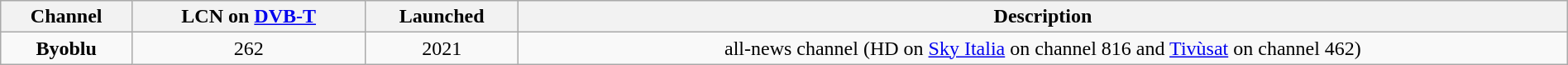<table class="wikitable" style="width:100%; margin-left:0.5em; margin-bottom:0.5em; text-align:center">
<tr>
<th>Channel</th>
<th>LCN on <a href='#'>DVB-T</a></th>
<th>Launched</th>
<th>Description</th>
</tr>
<tr>
<td><strong>Byoblu</strong></td>
<td>262</td>
<td>2021</td>
<td>all-news channel (HD on <a href='#'>Sky Italia</a> on channel 816 and <a href='#'>Tivùsat</a> on channel 462)</td>
</tr>
</table>
